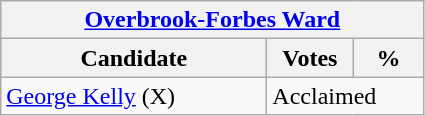<table class="wikitable">
<tr>
<th colspan="3"><a href='#'>Overbrook-Forbes Ward</a></th>
</tr>
<tr>
<th style="width: 170px">Candidate</th>
<th style="width: 50px">Votes</th>
<th style="width: 40px">%</th>
</tr>
<tr>
<td><a href='#'>George Kelly</a> (X)</td>
<td colspan="2">Acclaimed</td>
</tr>
</table>
